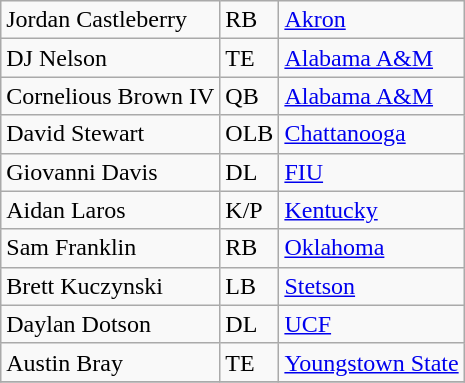<table class="wikitable">
<tr>
<td>Jordan Castleberry</td>
<td>RB</td>
<td><a href='#'>Akron</a></td>
</tr>
<tr>
<td>DJ Nelson</td>
<td>TE</td>
<td><a href='#'>Alabama A&M</a></td>
</tr>
<tr>
<td>Cornelious Brown IV</td>
<td>QB</td>
<td><a href='#'>Alabama A&M</a></td>
</tr>
<tr>
<td>David Stewart</td>
<td>OLB</td>
<td><a href='#'>Chattanooga</a></td>
</tr>
<tr>
<td>Giovanni Davis</td>
<td>DL</td>
<td><a href='#'>FIU</a></td>
</tr>
<tr>
<td>Aidan Laros</td>
<td>K/P</td>
<td><a href='#'>Kentucky</a></td>
</tr>
<tr>
<td>Sam Franklin</td>
<td>RB</td>
<td><a href='#'>Oklahoma</a></td>
</tr>
<tr>
<td>Brett Kuczynski</td>
<td>LB</td>
<td><a href='#'>Stetson</a></td>
</tr>
<tr>
<td>Daylan Dotson</td>
<td>DL</td>
<td><a href='#'>UCF</a></td>
</tr>
<tr>
<td>Austin Bray</td>
<td>TE</td>
<td><a href='#'>Youngstown State</a></td>
</tr>
<tr>
</tr>
</table>
